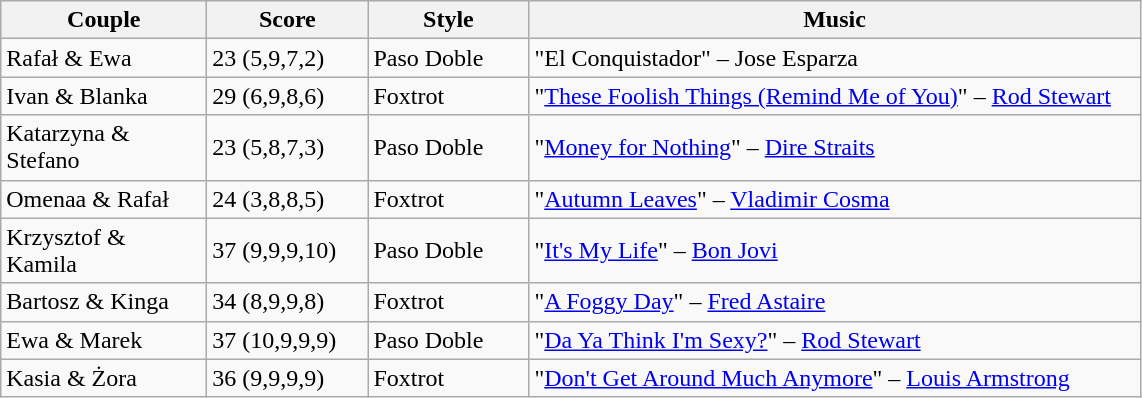<table class="wikitable">
<tr>
<th width="130">Couple</th>
<th width="100">Score</th>
<th width="100">Style</th>
<th width="400">Music</th>
</tr>
<tr>
<td>Rafał & Ewa</td>
<td>23 (5,9,7,2)</td>
<td>Paso Doble</td>
<td>"El Conquistador" – Jose Esparza</td>
</tr>
<tr>
<td>Ivan & Blanka</td>
<td>29 (6,9,8,6)</td>
<td>Foxtrot</td>
<td>"<a href='#'>These Foolish Things (Remind Me of You)</a>" – <a href='#'>Rod Stewart</a></td>
</tr>
<tr>
<td>Katarzyna & Stefano</td>
<td>23 (5,8,7,3)</td>
<td>Paso Doble</td>
<td>"<a href='#'>Money for Nothing</a>" – <a href='#'>Dire Straits</a></td>
</tr>
<tr>
<td>Omenaa & Rafał</td>
<td>24 (3,8,8,5)</td>
<td>Foxtrot</td>
<td>"<a href='#'>Autumn Leaves</a>" – <a href='#'>Vladimir Cosma</a></td>
</tr>
<tr>
<td>Krzysztof & Kamila</td>
<td>37 (9,9,9,10)</td>
<td>Paso Doble</td>
<td>"<a href='#'>It's My Life</a>" – <a href='#'>Bon Jovi</a></td>
</tr>
<tr>
<td>Bartosz & Kinga</td>
<td>34 (8,9,9,8)</td>
<td>Foxtrot</td>
<td>"<a href='#'>A Foggy Day</a>" – <a href='#'>Fred Astaire</a></td>
</tr>
<tr>
<td>Ewa & Marek</td>
<td>37 (10,9,9,9)</td>
<td>Paso Doble</td>
<td>"<a href='#'>Da Ya Think I'm Sexy?</a>" – <a href='#'>Rod Stewart</a></td>
</tr>
<tr>
<td>Kasia & Żora</td>
<td>36 (9,9,9,9)</td>
<td>Foxtrot</td>
<td>"<a href='#'>Don't Get Around Much Anymore</a>" – <a href='#'>Louis Armstrong</a></td>
</tr>
</table>
